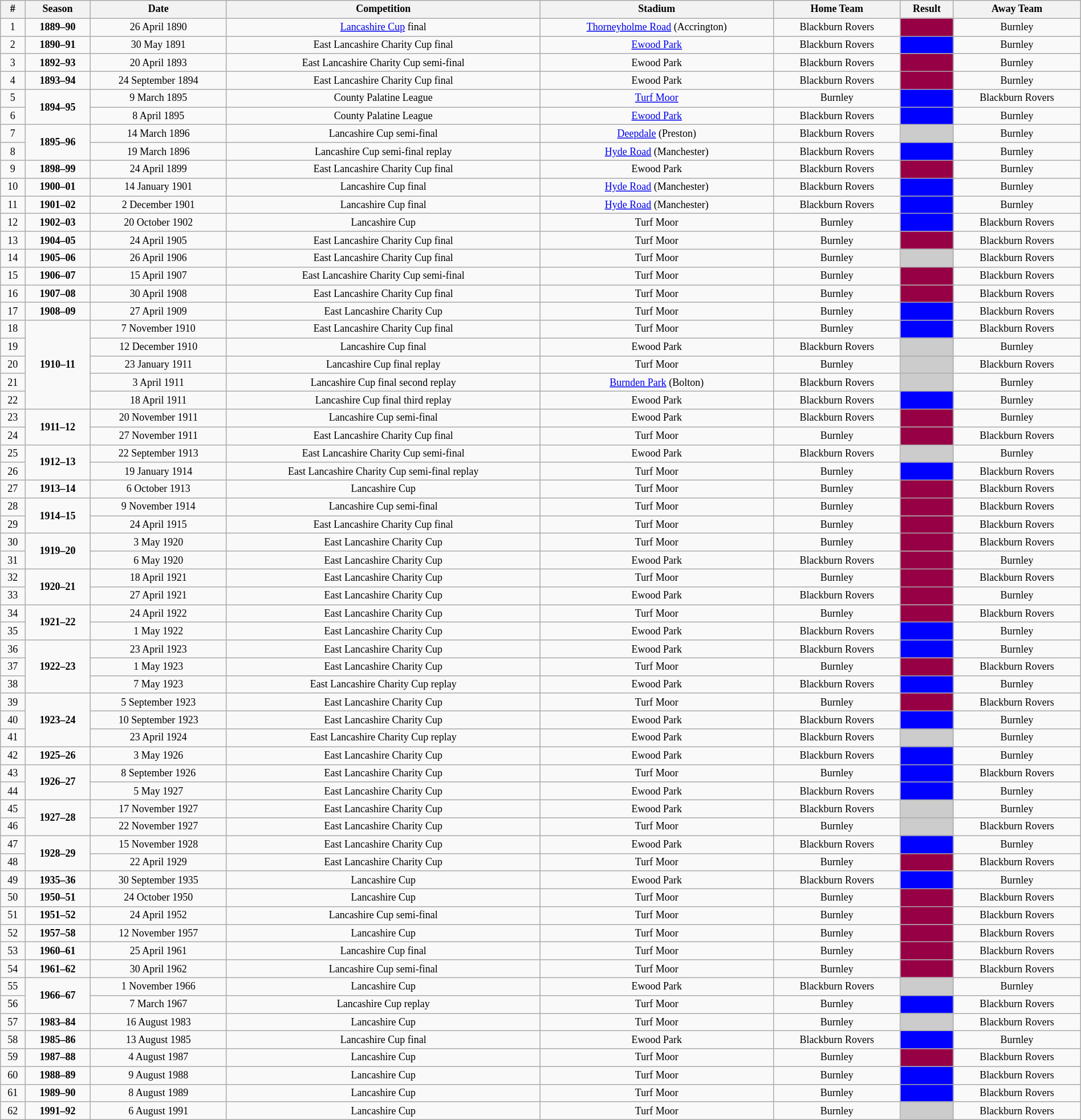<table class="wikitable" style="text-align: center; width: 100%; font-size: 12px">
<tr>
<th><strong>#</strong></th>
<th><strong>Season</strong></th>
<th><strong>Date</strong></th>
<th><strong>Competition</strong></th>
<th><strong>Stadium</strong></th>
<th><strong>Home Team</strong></th>
<th><strong>Result</strong></th>
<th><strong>Away Team</strong></th>
</tr>
<tr>
<td>1</td>
<td><strong>1889–90</strong></td>
<td>26 April 1890</td>
<td><a href='#'>Lancashire Cup</a> final</td>
<td><a href='#'>Thorneyholme Road</a> (Accrington)</td>
<td>Blackburn Rovers</td>
<td style="background:#970045;"></td>
<td>Burnley</td>
</tr>
<tr>
<td>2</td>
<td><strong>1890–91</strong></td>
<td>30 May 1891</td>
<td>East Lancashire Charity Cup final</td>
<td><a href='#'>Ewood Park</a></td>
<td>Blackburn Rovers</td>
<td style="background:#0000FF;"></td>
<td>Burnley</td>
</tr>
<tr>
<td>3</td>
<td><strong>1892–93</strong></td>
<td>20 April 1893</td>
<td>East Lancashire Charity Cup semi-final</td>
<td>Ewood Park</td>
<td>Blackburn Rovers</td>
<td style="background:#970045;"></td>
<td>Burnley</td>
</tr>
<tr>
<td>4</td>
<td><strong>1893–94</strong></td>
<td>24 September 1894</td>
<td>East Lancashire Charity Cup final</td>
<td>Ewood Park</td>
<td>Blackburn Rovers</td>
<td style="background:#970045;"></td>
<td>Burnley</td>
</tr>
<tr>
<td>5</td>
<td rowspan=2><strong>1894–95</strong></td>
<td>9 March 1895</td>
<td>County Palatine League</td>
<td><a href='#'>Turf Moor</a></td>
<td>Burnley</td>
<td style="background:#0000FF;"></td>
<td>Blackburn Rovers</td>
</tr>
<tr>
<td>6</td>
<td>8 April 1895</td>
<td>County Palatine League</td>
<td><a href='#'>Ewood Park</a></td>
<td>Blackburn Rovers</td>
<td style="background:#0000FF;"></td>
<td>Burnley</td>
</tr>
<tr>
<td>7</td>
<td rowspan=2><strong>1895–96</strong></td>
<td>14 March 1896</td>
<td>Lancashire Cup semi-final</td>
<td><a href='#'>Deepdale</a> (Preston)</td>
<td>Blackburn Rovers</td>
<td style="background:#CCCCCC;"></td>
<td>Burnley</td>
</tr>
<tr>
<td>8</td>
<td>19 March 1896</td>
<td>Lancashire Cup semi-final replay</td>
<td><a href='#'>Hyde Road</a> (Manchester)</td>
<td>Blackburn Rovers</td>
<td style="background:#0000FF;"></td>
<td>Burnley</td>
</tr>
<tr>
<td>9</td>
<td><strong>1898–99</strong></td>
<td>24 April 1899</td>
<td>East Lancashire Charity Cup final</td>
<td>Ewood Park</td>
<td>Blackburn Rovers</td>
<td style="background:#970045;"></td>
<td>Burnley</td>
</tr>
<tr>
<td>10</td>
<td><strong>1900–01</strong></td>
<td>14 January 1901</td>
<td>Lancashire Cup final</td>
<td><a href='#'>Hyde Road</a> (Manchester)</td>
<td>Blackburn Rovers</td>
<td style="background:#0000FF;"></td>
<td>Burnley</td>
</tr>
<tr>
<td>11</td>
<td><strong>1901–02</strong></td>
<td>2 December 1901</td>
<td>Lancashire Cup final</td>
<td><a href='#'>Hyde Road</a> (Manchester)</td>
<td>Blackburn Rovers</td>
<td style="background:#0000FF;"></td>
<td>Burnley</td>
</tr>
<tr>
<td>12</td>
<td><strong>1902–03</strong></td>
<td>20 October 1902</td>
<td>Lancashire Cup</td>
<td>Turf Moor</td>
<td>Burnley</td>
<td style="background:#0000FF;"></td>
<td>Blackburn Rovers</td>
</tr>
<tr>
<td>13</td>
<td><strong>1904–05</strong></td>
<td>24 April 1905</td>
<td>East Lancashire Charity Cup final</td>
<td>Turf Moor</td>
<td>Burnley</td>
<td style="background:#970045;"></td>
<td>Blackburn Rovers</td>
</tr>
<tr>
<td>14</td>
<td><strong>1905–06</strong></td>
<td>26 April 1906</td>
<td>East Lancashire Charity Cup final</td>
<td>Turf Moor</td>
<td>Burnley</td>
<td style="background:#CCCCCC;"></td>
<td>Blackburn Rovers</td>
</tr>
<tr>
<td>15</td>
<td><strong>1906–07</strong></td>
<td>15 April 1907</td>
<td>East Lancashire Charity Cup semi-final</td>
<td>Turf Moor</td>
<td>Burnley</td>
<td style="background:#970045;"></td>
<td>Blackburn Rovers</td>
</tr>
<tr>
<td>16</td>
<td><strong>1907–08</strong></td>
<td>30 April 1908</td>
<td>East Lancashire Charity Cup final</td>
<td>Turf Moor</td>
<td>Burnley</td>
<td style="background:#970045;"></td>
<td>Blackburn Rovers</td>
</tr>
<tr>
<td>17</td>
<td><strong>1908–09</strong></td>
<td>27 April 1909</td>
<td>East Lancashire Charity Cup</td>
<td>Turf Moor</td>
<td>Burnley</td>
<td style="background:#0000FF;"></td>
<td>Blackburn Rovers</td>
</tr>
<tr>
<td>18</td>
<td rowspan=5><strong>1910–11</strong></td>
<td>7 November 1910</td>
<td>East Lancashire Charity Cup final</td>
<td>Turf Moor</td>
<td>Burnley</td>
<td style="background:#0000FF;"></td>
<td>Blackburn Rovers</td>
</tr>
<tr>
<td>19</td>
<td>12 December 1910</td>
<td>Lancashire Cup final</td>
<td>Ewood Park</td>
<td>Blackburn Rovers</td>
<td style="background:#CCCCCC;"></td>
<td>Burnley</td>
</tr>
<tr>
<td>20</td>
<td>23 January 1911</td>
<td>Lancashire Cup final replay</td>
<td>Turf Moor</td>
<td>Burnley</td>
<td style="background:#CCCCCC;"></td>
<td>Blackburn Rovers</td>
</tr>
<tr>
<td>21</td>
<td>3 April 1911</td>
<td>Lancashire Cup final second replay</td>
<td><a href='#'>Burnden Park</a> (Bolton)</td>
<td>Blackburn Rovers</td>
<td style="background:#CCCCCC;"></td>
<td>Burnley</td>
</tr>
<tr>
<td>22</td>
<td>18 April 1911</td>
<td>Lancashire Cup final third replay</td>
<td>Ewood Park</td>
<td>Blackburn Rovers</td>
<td style="background:#0000FF;"></td>
<td>Burnley</td>
</tr>
<tr>
<td>23</td>
<td rowspan=2><strong>1911–12</strong></td>
<td>20 November 1911</td>
<td>Lancashire Cup semi-final</td>
<td>Ewood Park</td>
<td>Blackburn Rovers</td>
<td style="background:#970045;"></td>
<td>Burnley</td>
</tr>
<tr>
<td>24</td>
<td>27 November 1911</td>
<td>East Lancashire Charity Cup final</td>
<td>Turf Moor</td>
<td>Burnley</td>
<td style="background:#970045;"></td>
<td>Blackburn Rovers</td>
</tr>
<tr>
<td>25</td>
<td rowspan=2><strong>1912–13</strong></td>
<td>22 September 1913</td>
<td>East Lancashire Charity Cup semi-final</td>
<td>Ewood Park</td>
<td>Blackburn Rovers</td>
<td style="background:#CCCCCC;"></td>
<td>Burnley</td>
</tr>
<tr>
<td>26</td>
<td>19 January 1914</td>
<td>East Lancashire Charity Cup semi-final replay</td>
<td>Turf Moor</td>
<td>Burnley</td>
<td style="background:#0000FF;"></td>
<td>Blackburn Rovers</td>
</tr>
<tr>
<td>27</td>
<td><strong>1913–14</strong></td>
<td>6 October 1913</td>
<td>Lancashire Cup</td>
<td>Turf Moor</td>
<td>Burnley</td>
<td style="background:#970045;"></td>
<td>Blackburn Rovers</td>
</tr>
<tr>
<td>28</td>
<td rowspan=2><strong>1914–15</strong></td>
<td>9 November 1914</td>
<td>Lancashire Cup semi-final</td>
<td>Turf Moor</td>
<td>Burnley</td>
<td style="background:#970045;"></td>
<td>Blackburn Rovers</td>
</tr>
<tr>
<td>29</td>
<td>24 April 1915</td>
<td>East Lancashire Charity Cup final</td>
<td>Turf Moor</td>
<td>Burnley</td>
<td style="background:#970045;"></td>
<td>Blackburn Rovers</td>
</tr>
<tr>
<td>30</td>
<td rowspan=2><strong>1919–20</strong></td>
<td>3 May 1920</td>
<td>East Lancashire Charity Cup</td>
<td>Turf Moor</td>
<td>Burnley</td>
<td style="background:#970045;"></td>
<td>Blackburn Rovers</td>
</tr>
<tr>
<td>31</td>
<td>6 May 1920</td>
<td>East Lancashire Charity Cup</td>
<td>Ewood Park</td>
<td>Blackburn Rovers</td>
<td style="background:#970045;"></td>
<td>Burnley</td>
</tr>
<tr>
<td>32</td>
<td rowspan=2><strong>1920–21</strong></td>
<td>18 April 1921</td>
<td>East Lancashire Charity Cup</td>
<td>Turf Moor</td>
<td>Burnley</td>
<td style="background:#970045;"></td>
<td>Blackburn Rovers</td>
</tr>
<tr>
<td>33</td>
<td>27 April 1921</td>
<td>East Lancashire Charity Cup</td>
<td>Ewood Park</td>
<td>Blackburn Rovers</td>
<td style="background:#970045;"></td>
<td>Burnley</td>
</tr>
<tr>
<td>34</td>
<td rowspan=2><strong>1921–22</strong></td>
<td>24 April 1922</td>
<td>East Lancashire Charity Cup</td>
<td>Turf Moor</td>
<td>Burnley</td>
<td style="background:#970045;"></td>
<td>Blackburn Rovers</td>
</tr>
<tr>
<td>35</td>
<td>1 May 1922</td>
<td>East Lancashire Charity Cup</td>
<td>Ewood Park</td>
<td>Blackburn Rovers</td>
<td style="background:#0000FF;"></td>
<td>Burnley</td>
</tr>
<tr>
<td>36</td>
<td rowspan=3><strong>1922–23</strong></td>
<td>23 April 1923</td>
<td>East Lancashire Charity Cup</td>
<td>Ewood Park</td>
<td>Blackburn Rovers</td>
<td style="background:#0000FF;"></td>
<td>Burnley</td>
</tr>
<tr>
<td>37</td>
<td>1 May 1923</td>
<td>East Lancashire Charity Cup</td>
<td>Turf Moor</td>
<td>Burnley</td>
<td style="background:#970045;"></td>
<td>Blackburn Rovers</td>
</tr>
<tr>
<td>38</td>
<td>7 May 1923</td>
<td>East Lancashire Charity Cup replay</td>
<td>Ewood Park</td>
<td>Blackburn Rovers</td>
<td style="background:#0000FF;"></td>
<td>Burnley</td>
</tr>
<tr>
<td>39</td>
<td rowspan=3><strong>1923–24</strong></td>
<td>5 September 1923</td>
<td>East Lancashire Charity Cup</td>
<td>Turf Moor</td>
<td>Burnley</td>
<td style="background:#970045;"></td>
<td>Blackburn Rovers</td>
</tr>
<tr>
<td>40</td>
<td>10 September 1923</td>
<td>East Lancashire Charity Cup</td>
<td>Ewood Park</td>
<td>Blackburn Rovers</td>
<td style="background:#0000FF;"></td>
<td>Burnley</td>
</tr>
<tr>
<td>41</td>
<td>23 April 1924</td>
<td>East Lancashire Charity Cup replay</td>
<td>Ewood Park</td>
<td>Blackburn Rovers</td>
<td style="background:#CCCCCC;"></td>
<td>Burnley</td>
</tr>
<tr>
<td>42</td>
<td><strong>1925–26</strong></td>
<td>3 May 1926</td>
<td>East Lancashire Charity Cup</td>
<td>Ewood Park</td>
<td>Blackburn Rovers</td>
<td style="background:#0000FF;"></td>
<td>Burnley</td>
</tr>
<tr>
<td>43</td>
<td rowspan=2><strong>1926–27</strong></td>
<td>8 September 1926</td>
<td>East Lancashire Charity Cup</td>
<td>Turf Moor</td>
<td>Burnley</td>
<td style="background:#0000FF;"></td>
<td>Blackburn Rovers</td>
</tr>
<tr>
<td>44</td>
<td>5 May 1927</td>
<td>East Lancashire Charity Cup</td>
<td>Ewood Park</td>
<td>Blackburn Rovers</td>
<td style="background:#0000FF;"></td>
<td>Burnley</td>
</tr>
<tr>
<td>45</td>
<td rowspan=2><strong>1927–28</strong></td>
<td>17 November 1927</td>
<td>East Lancashire Charity Cup</td>
<td>Ewood Park</td>
<td>Blackburn Rovers</td>
<td style="background:#CCCCCC;"></td>
<td>Burnley</td>
</tr>
<tr>
<td>46</td>
<td>22 November 1927</td>
<td>East Lancashire Charity Cup</td>
<td>Turf Moor</td>
<td>Burnley</td>
<td style="background:#CCCCCC;"></td>
<td>Blackburn Rovers</td>
</tr>
<tr>
<td>47</td>
<td rowspan=2><strong>1928–29</strong></td>
<td>15 November 1928</td>
<td>East Lancashire Charity Cup</td>
<td>Ewood Park</td>
<td>Blackburn Rovers</td>
<td style="background:#0000FF;"></td>
<td>Burnley</td>
</tr>
<tr>
<td>48</td>
<td>22 April 1929</td>
<td>East Lancashire Charity Cup</td>
<td>Turf Moor</td>
<td>Burnley</td>
<td style="background:#970045;"></td>
<td>Blackburn Rovers</td>
</tr>
<tr>
<td>49</td>
<td><strong>1935–36</strong></td>
<td>30 September 1935</td>
<td>Lancashire Cup</td>
<td>Ewood Park</td>
<td>Blackburn Rovers</td>
<td style="background:#0000FF;"></td>
<td>Burnley</td>
</tr>
<tr>
<td>50</td>
<td><strong>1950–51</strong></td>
<td>24 October 1950</td>
<td>Lancashire Cup</td>
<td>Turf Moor</td>
<td>Burnley</td>
<td style="background:#970045;"></td>
<td>Blackburn Rovers</td>
</tr>
<tr>
<td>51</td>
<td><strong>1951–52</strong></td>
<td>24 April 1952</td>
<td>Lancashire Cup semi-final</td>
<td>Turf Moor</td>
<td>Burnley</td>
<td style="background:#970045;"></td>
<td>Blackburn Rovers</td>
</tr>
<tr>
<td>52</td>
<td><strong>1957–58</strong></td>
<td>12 November 1957</td>
<td>Lancashire Cup</td>
<td>Turf Moor</td>
<td>Burnley</td>
<td style="background:#970045;"></td>
<td>Blackburn Rovers</td>
</tr>
<tr>
<td>53</td>
<td><strong>1960–61</strong></td>
<td>25 April 1961</td>
<td>Lancashire Cup final</td>
<td>Turf Moor</td>
<td>Burnley</td>
<td style="background:#970045;"></td>
<td>Blackburn Rovers</td>
</tr>
<tr>
<td>54</td>
<td><strong>1961–62</strong></td>
<td>30 April 1962</td>
<td>Lancashire Cup semi-final</td>
<td>Turf Moor</td>
<td>Burnley</td>
<td style="background:#970045;"></td>
<td>Blackburn Rovers</td>
</tr>
<tr>
<td>55</td>
<td rowspan=2><strong>1966–67</strong></td>
<td>1 November 1966</td>
<td>Lancashire Cup</td>
<td>Ewood Park</td>
<td>Blackburn Rovers</td>
<td style="background:#CCCCCC;"></td>
<td>Burnley</td>
</tr>
<tr>
<td>56</td>
<td>7 March 1967</td>
<td>Lancashire Cup replay</td>
<td>Turf Moor</td>
<td>Burnley</td>
<td style="background:#0000FF;"></td>
<td>Blackburn Rovers</td>
</tr>
<tr>
<td>57</td>
<td><strong>1983–84</strong></td>
<td>16 August 1983</td>
<td>Lancashire Cup</td>
<td>Turf Moor</td>
<td>Burnley</td>
<td style="background:#CCCCCC;"></td>
<td>Blackburn Rovers</td>
</tr>
<tr>
<td>58</td>
<td><strong>1985–86</strong></td>
<td>13 August 1985</td>
<td>Lancashire Cup final</td>
<td>Ewood Park</td>
<td>Blackburn Rovers</td>
<td style="background:#0000FF;"></td>
<td>Burnley</td>
</tr>
<tr>
<td>59</td>
<td><strong>1987–88</strong></td>
<td>4 August 1987</td>
<td>Lancashire Cup</td>
<td>Turf Moor</td>
<td>Burnley</td>
<td style="background:#970045;"></td>
<td>Blackburn Rovers</td>
</tr>
<tr>
<td>60</td>
<td><strong>1988–89</strong></td>
<td>9 August 1988</td>
<td>Lancashire Cup</td>
<td>Turf Moor</td>
<td>Burnley</td>
<td style="background:#0000FF;"></td>
<td>Blackburn Rovers</td>
</tr>
<tr>
<td>61</td>
<td><strong>1989–90</strong></td>
<td>8 August 1989</td>
<td>Lancashire Cup</td>
<td>Turf Moor</td>
<td>Burnley</td>
<td style="background:#0000FF;"></td>
<td>Blackburn Rovers</td>
</tr>
<tr>
<td>62</td>
<td><strong>1991–92</strong></td>
<td>6 August 1991</td>
<td>Lancashire Cup</td>
<td>Turf Moor</td>
<td>Burnley</td>
<td style="background:#CCCCCC;"></td>
<td>Blackburn Rovers</td>
</tr>
</table>
